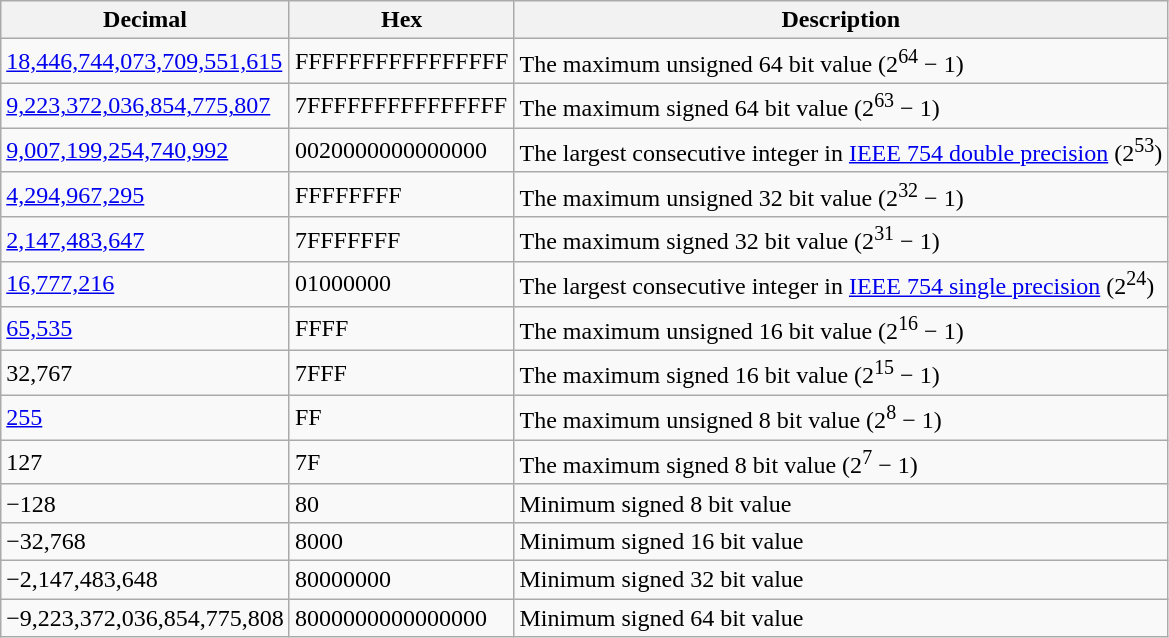<table class="wikitable">
<tr>
<th>Decimal</th>
<th>Hex</th>
<th>Description</th>
</tr>
<tr>
<td><a href='#'>18,446,744,073,709,551,615</a></td>
<td>FFFFFFFFFFFFFFFF</td>
<td>The maximum unsigned 64 bit value (2<sup>64</sup> − 1)</td>
</tr>
<tr>
<td><a href='#'>9,223,372,036,854,775,807</a></td>
<td>7FFFFFFFFFFFFFFF</td>
<td>The maximum signed 64 bit value (2<sup>63</sup> − 1)</td>
</tr>
<tr>
<td><a href='#'>9,007,199,254,740,992</a></td>
<td>0020000000000000</td>
<td>The largest consecutive integer in <a href='#'>IEEE 754 double precision</a> (2<sup>53</sup>)</td>
</tr>
<tr>
<td><a href='#'>4,294,967,295</a></td>
<td>FFFFFFFF</td>
<td>The maximum unsigned 32 bit value (2<sup>32</sup> − 1)</td>
</tr>
<tr>
<td><a href='#'>2,147,483,647</a></td>
<td>7FFFFFFF</td>
<td>The maximum signed 32 bit value (2<sup>31</sup> − 1)</td>
</tr>
<tr>
<td><a href='#'>16,777,216</a></td>
<td>01000000</td>
<td>The largest consecutive integer in <a href='#'>IEEE 754 single precision</a> (2<sup>24</sup>)</td>
</tr>
<tr>
<td><a href='#'>65,535</a></td>
<td>FFFF</td>
<td>The maximum unsigned 16 bit value (2<sup>16</sup> − 1)</td>
</tr>
<tr>
<td>32,767</td>
<td>7FFF</td>
<td>The maximum signed 16 bit value (2<sup>15</sup> − 1)</td>
</tr>
<tr>
<td><a href='#'>255</a></td>
<td>FF</td>
<td>The maximum unsigned 8 bit value (2<sup>8</sup> − 1)</td>
</tr>
<tr>
<td>127</td>
<td>7F</td>
<td>The maximum signed 8 bit value (2<sup>7</sup> − 1)</td>
</tr>
<tr>
<td>−128</td>
<td>80</td>
<td>Minimum signed 8 bit value</td>
</tr>
<tr>
<td>−32,768</td>
<td>8000</td>
<td>Minimum signed 16 bit value</td>
</tr>
<tr>
<td>−2,147,483,648</td>
<td>80000000</td>
<td>Minimum signed 32 bit value</td>
</tr>
<tr>
<td>−9,223,372,036,854,775,808</td>
<td>8000000000000000</td>
<td>Minimum signed 64 bit value</td>
</tr>
</table>
